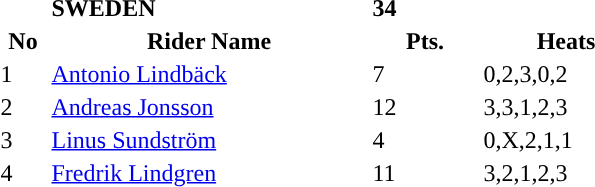<table class="toccolours">
<tr>
<td></td>
<td><strong>SWEDEN</strong></td>
<td><strong>34</strong></td>
</tr>
<tr style="background-color:">
<th width=30px>No</th>
<th width=210px>Rider Name</th>
<th width=70px>Pts.</th>
<th width=110px>Heats</th>
</tr>
<tr style="background-color:">
<td>1</td>
<td><a href='#'>Antonio Lindbäck</a></td>
<td>7</td>
<td>0,2,3,0,2</td>
</tr>
<tr style="background-color:">
<td>2</td>
<td><a href='#'>Andreas Jonsson</a></td>
<td>12</td>
<td>3,3,1,2,3</td>
</tr>
<tr style="background-color:">
<td>3</td>
<td><a href='#'>Linus Sundström</a></td>
<td>4</td>
<td>0,X,2,1,1</td>
</tr>
<tr style="background-color:">
<td>4</td>
<td><a href='#'>Fredrik Lindgren</a></td>
<td>11</td>
<td>3,2,1,2,3</td>
</tr>
</table>
